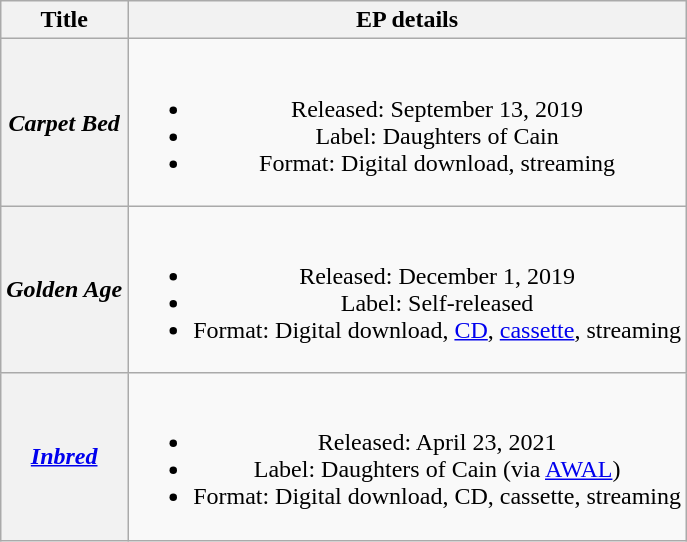<table class="wikitable plainrowheaders" style="text-align:center;">
<tr>
<th>Title</th>
<th>EP details</th>
</tr>
<tr>
<th scope="row"><em>Carpet Bed</em></th>
<td><br><ul><li>Released: September 13, 2019</li><li>Label: Daughters of Cain</li><li>Format: Digital download, streaming</li></ul></td>
</tr>
<tr>
<th scope="row"><em>Golden Age</em></th>
<td><br><ul><li>Released: December 1, 2019</li><li>Label: Self-released</li><li>Format: Digital download, <a href='#'>CD</a>, <a href='#'>cassette</a>, streaming</li></ul></td>
</tr>
<tr>
<th scope="row"><em><a href='#'>Inbred</a></em></th>
<td><br><ul><li>Released: April 23, 2021</li><li>Label: Daughters of Cain (via <a href='#'>AWAL</a>)</li><li>Format: Digital download, CD, cassette, streaming</li></ul></td>
</tr>
</table>
